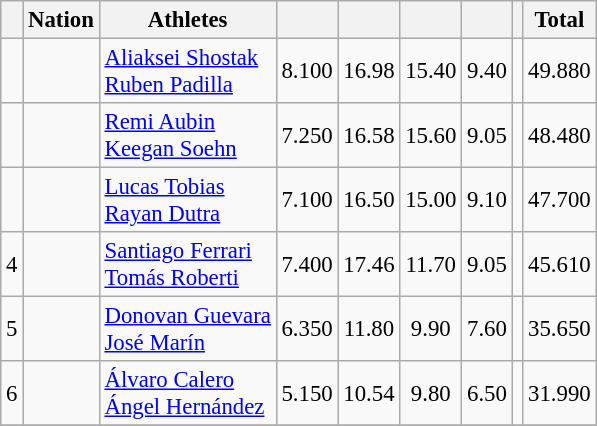<table class="wikitable sortable" style="text-align:center; font-size:95%">
<tr>
<th></th>
<th>Nation</th>
<th>Athletes</th>
<th></th>
<th></th>
<th></th>
<th></th>
<th></th>
<th>Total</th>
</tr>
<tr>
<td></td>
<td align=left></td>
<td align=left><a href='#'>Aliaksei Shostak</a><br><a href='#'>Ruben Padilla</a></td>
<td>8.100</td>
<td>16.98</td>
<td>15.40</td>
<td>9.40</td>
<td></td>
<td>49.880</td>
</tr>
<tr>
<td></td>
<td align=left></td>
<td align=left><a href='#'>Remi Aubin</a><br><a href='#'>Keegan Soehn</a></td>
<td>7.250</td>
<td>16.58</td>
<td>15.60</td>
<td>9.05</td>
<td></td>
<td>48.480</td>
</tr>
<tr>
<td></td>
<td align=left></td>
<td align=left><a href='#'>Lucas Tobias</a><br><a href='#'>Rayan Dutra</a></td>
<td>7.100</td>
<td>16.50</td>
<td>15.00</td>
<td>9.10</td>
<td></td>
<td>47.700</td>
</tr>
<tr>
<td>4</td>
<td align=left></td>
<td align=left><a href='#'>Santiago Ferrari</a><br><a href='#'>Tomás Roberti</a></td>
<td>7.400</td>
<td>17.46</td>
<td>11.70</td>
<td>9.05</td>
<td></td>
<td>45.610</td>
</tr>
<tr>
<td>5</td>
<td align=left></td>
<td align=left><a href='#'>Donovan Guevara</a><br><a href='#'>José Marín</a></td>
<td>6.350</td>
<td>11.80</td>
<td>9.90</td>
<td>7.60</td>
<td></td>
<td>35.650</td>
</tr>
<tr>
<td>6</td>
<td align=left></td>
<td align=left><a href='#'>Álvaro Calero</a><br><a href='#'>Ángel Hernández</a></td>
<td>5.150</td>
<td>10.54</td>
<td>9.80</td>
<td>6.50</td>
<td></td>
<td>31.990</td>
</tr>
<tr>
</tr>
</table>
